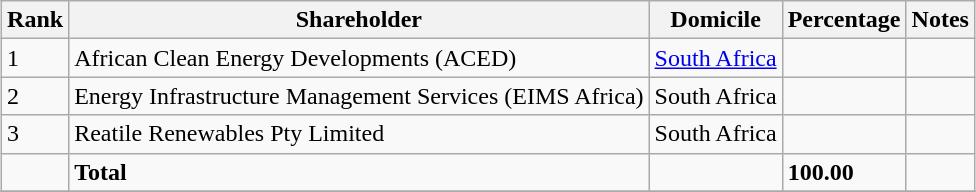<table class="wikitable sortable" style="margin: 0.5em auto">
<tr>
<th>Rank</th>
<th>Shareholder</th>
<th>Domicile</th>
<th>Percentage</th>
<th>Notes</th>
</tr>
<tr>
<td>1</td>
<td>African Clean Energy Developments (ACED)</td>
<td><a href='#'>South Africa</a></td>
<td></td>
<td></td>
</tr>
<tr>
<td>2</td>
<td>Energy Infrastructure Management Services (EIMS Africa)</td>
<td>South Africa</td>
<td></td>
<td></td>
</tr>
<tr>
<td>3</td>
<td>Reatile Renewables Pty Limited</td>
<td>South Africa</td>
<td></td>
<td></td>
</tr>
<tr>
<td></td>
<td><strong>Total</strong></td>
<td><strong> </strong></td>
<td><strong>100.00</strong></td>
<td></td>
</tr>
<tr>
</tr>
</table>
